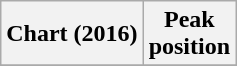<table class="wikitable plainrowheaders">
<tr>
<th>Chart (2016)</th>
<th>Peak<br>position</th>
</tr>
<tr>
</tr>
</table>
